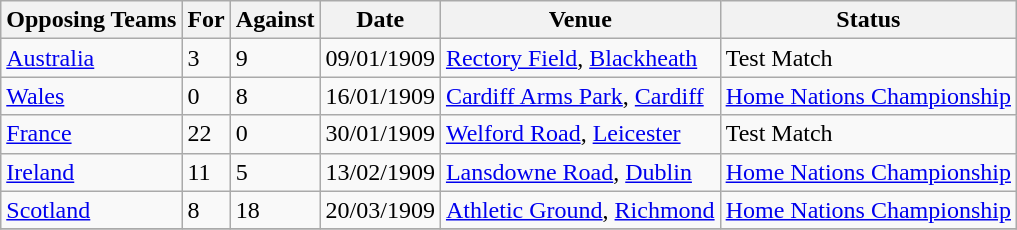<table class="wikitable">
<tr>
<th>Opposing Teams</th>
<th>For</th>
<th>Against</th>
<th>Date</th>
<th>Venue</th>
<th>Status</th>
</tr>
<tr>
<td><a href='#'>Australia</a></td>
<td>3</td>
<td>9</td>
<td>09/01/1909</td>
<td><a href='#'>Rectory Field</a>, <a href='#'>Blackheath</a></td>
<td>Test Match</td>
</tr>
<tr>
<td><a href='#'>Wales</a></td>
<td>0</td>
<td>8</td>
<td>16/01/1909</td>
<td><a href='#'>Cardiff Arms Park</a>, <a href='#'>Cardiff</a></td>
<td><a href='#'>Home Nations Championship</a></td>
</tr>
<tr>
<td><a href='#'>France</a></td>
<td>22</td>
<td>0</td>
<td>30/01/1909</td>
<td><a href='#'>Welford Road</a>, <a href='#'>Leicester</a></td>
<td>Test Match</td>
</tr>
<tr>
<td><a href='#'>Ireland</a></td>
<td>11</td>
<td>5</td>
<td>13/02/1909</td>
<td><a href='#'>Lansdowne Road</a>, <a href='#'>Dublin</a></td>
<td><a href='#'>Home Nations Championship</a></td>
</tr>
<tr>
<td><a href='#'>Scotland</a></td>
<td>8</td>
<td>18</td>
<td>20/03/1909</td>
<td><a href='#'>Athletic Ground</a>, <a href='#'>Richmond</a></td>
<td><a href='#'>Home Nations Championship</a></td>
</tr>
<tr>
</tr>
</table>
